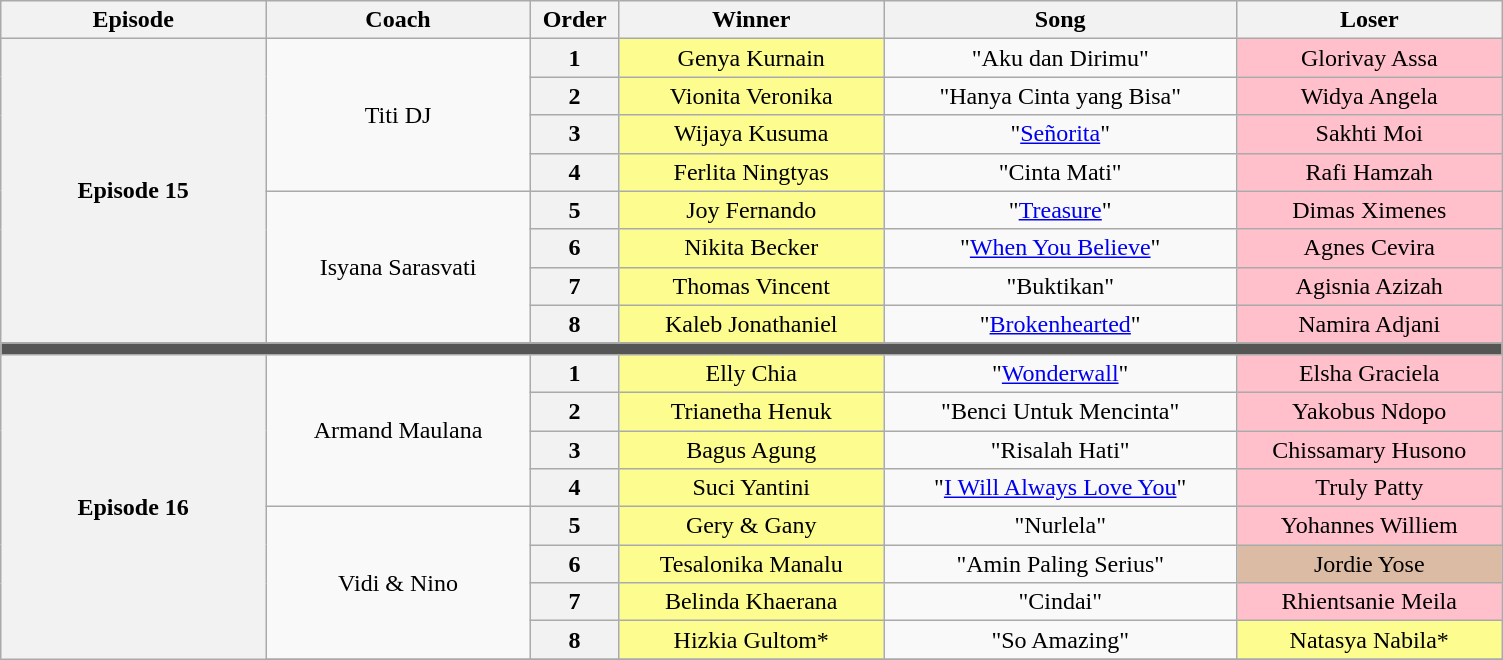<table class="wikitable" style="text-align: center;">
<tr>
<th width="15%">Episode</th>
<th width="15%">Coach</th>
<th width="05%">Order</th>
<th width="15%">Winner</th>
<th width="20%">Song</th>
<th width="15%">Loser</th>
</tr>
<tr>
<th rowspan="8">Episode 15<br><small></small></th>
<td rowspan="4">Titi DJ</td>
<th>1</th>
<td style="background:#fdfc8f;">Genya Kurnain</td>
<td>"Aku dan Dirimu"</td>
<td style="background:pink;">Glorivay Assa</td>
</tr>
<tr>
<th>2</th>
<td style="background:#fdfc8f;">Vionita Veronika</td>
<td>"Hanya Cinta yang Bisa"</td>
<td style="background:pink;">Widya Angela</td>
</tr>
<tr>
<th>3</th>
<td style="background:#fdfc8f;">Wijaya Kusuma</td>
<td>"<a href='#'>Señorita</a>"</td>
<td style="background:pink;">Sakhti Moi</td>
</tr>
<tr>
<th>4</th>
<td style="background:#fdfc8f;">Ferlita Ningtyas</td>
<td>"Cinta Mati"</td>
<td style="background:pink;">Rafi Hamzah</td>
</tr>
<tr>
<td rowspan="4">Isyana Sarasvati</td>
<th>5</th>
<td style="background:#fdfc8f;">Joy Fernando</td>
<td>"<a href='#'>Treasure</a>"</td>
<td style="background:pink;">Dimas Ximenes</td>
</tr>
<tr>
<th>6</th>
<td style="background:#fdfc8f;">Nikita Becker</td>
<td>"<a href='#'>When You Believe</a>"</td>
<td style="background:pink;">Agnes Cevira</td>
</tr>
<tr>
<th>7</th>
<td style="background:#fdfc8f;">Thomas Vincent</td>
<td>"Buktikan"</td>
<td style="background:pink;">Agisnia Azizah</td>
</tr>
<tr>
<th>8</th>
<td style="background:#fdfc8f;">Kaleb Jonathaniel</td>
<td>"<a href='#'>Brokenhearted</a>"</td>
<td style="background:pink;">Namira Adjani</td>
</tr>
<tr>
<td colspan="10" style="background:#555;"></td>
</tr>
<tr>
<th rowspan="9">Episode 16<br><small></small></th>
<td rowspan="4">Armand Maulana</td>
<th>1</th>
<td style="background:#fdfc8f;">Elly Chia</td>
<td>"<a href='#'>Wonderwall</a>"</td>
<td style="background:pink;">Elsha Graciela</td>
</tr>
<tr>
<th>2</th>
<td style="background:#fdfc8f;">Trianetha Henuk</td>
<td>"Benci Untuk Mencinta"</td>
<td style="background:pink;">Yakobus Ndopo</td>
</tr>
<tr>
<th>3</th>
<td style="background:#fdfc8f;">Bagus Agung</td>
<td>"Risalah Hati"</td>
<td style="background:pink;">Chissamary Husono</td>
</tr>
<tr>
<th>4</th>
<td style="background:#fdfc8f;">Suci Yantini</td>
<td>"<a href='#'>I Will Always Love You</a>"</td>
<td style="background:pink;">Truly Patty</td>
</tr>
<tr>
<td rowspan="4">Vidi & Nino</td>
<th>5</th>
<td style="background:#fdfc8f;">Gery & Gany</td>
<td>"Nurlela"</td>
<td style="background:pink;">Yohannes Williem</td>
</tr>
<tr>
<th>6</th>
<td style="background:#fdfc8f;">Tesalonika Manalu</td>
<td>"Amin Paling Serius"</td>
<td style="background:#dbbba4;">Jordie Yose</td>
</tr>
<tr>
<th>7</th>
<td style="background:#fdfc8f;">Belinda Khaerana</td>
<td>"Cindai"</td>
<td style="background:pink;">Rhientsanie Meila</td>
</tr>
<tr>
<th>8</th>
<td style="background:#fdfc8f;">Hizkia Gultom*</td>
<td>"So Amazing"</td>
<td style="background:#fdfc8f;">Natasya Nabila*</td>
</tr>
<tr>
</tr>
</table>
